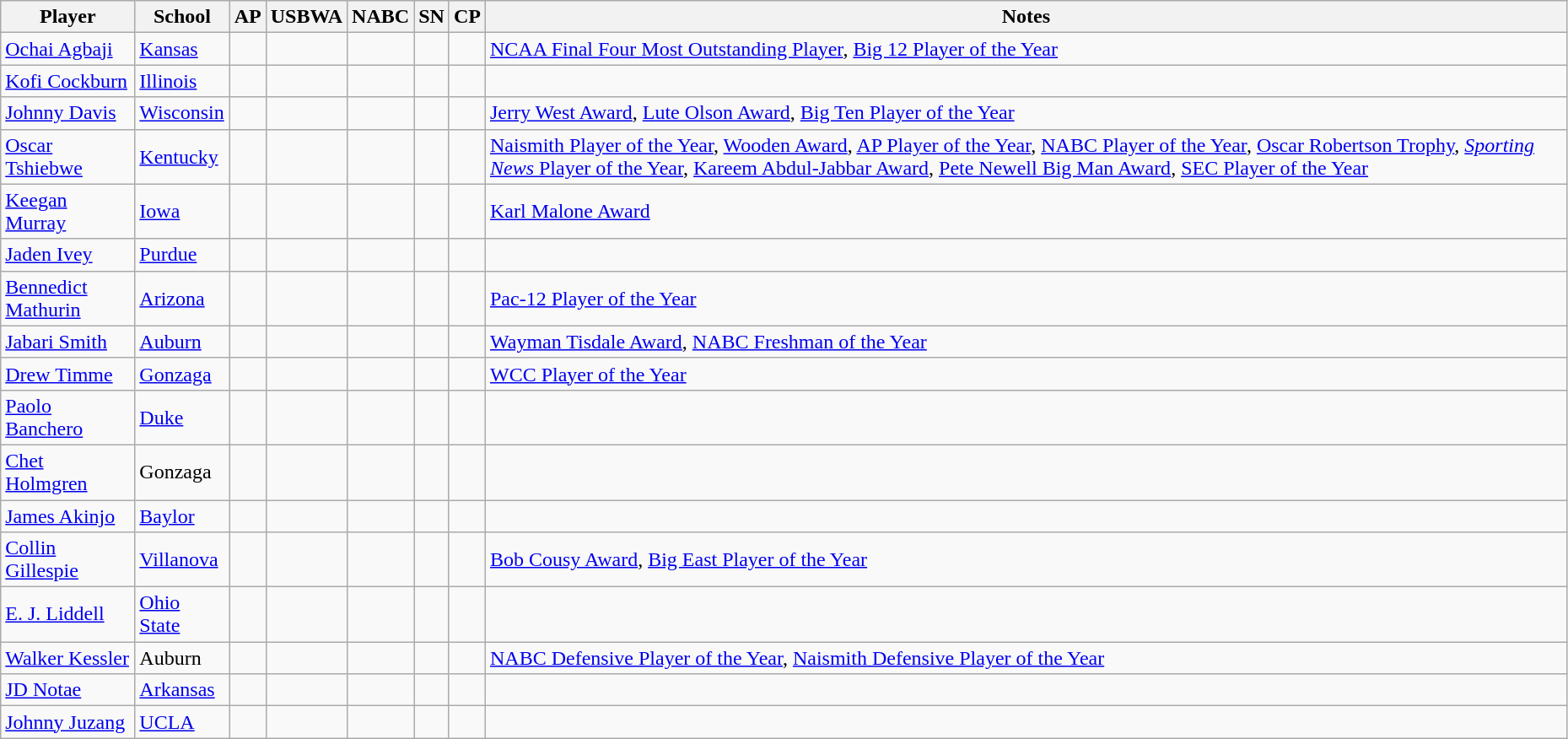<table class="wikitable sortable" style="width:98%;">
<tr>
<th>Player</th>
<th>School</th>
<th>AP</th>
<th>USBWA</th>
<th>NABC</th>
<th>SN</th>
<th>CP</th>
<th class="unsortable">Notes</th>
</tr>
<tr>
<td><a href='#'>Ochai Agbaji</a></td>
<td><a href='#'>Kansas</a></td>
<td data-sort-value="01"></td>
<td data-sort-value="01"></td>
<td data-sort-value="01"></td>
<td data-sort-value="01"></td>
<td data-sort-value="12"></td>
<td><a href='#'>NCAA Final Four Most Outstanding Player</a>, <a href='#'>Big 12 Player of the Year</a></td>
</tr>
<tr>
<td><a href='#'>Kofi Cockburn</a></td>
<td><a href='#'>Illinois</a></td>
<td data-sort-value="01"></td>
<td data-sort-value="01"></td>
<td data-sort-value="01"></td>
<td data-sort-value="01"></td>
<td data-sort-value="12"></td>
<td></td>
</tr>
<tr>
<td><a href='#'>Johnny Davis</a></td>
<td><a href='#'>Wisconsin</a></td>
<td data-sort-value="01"></td>
<td data-sort-value="01"></td>
<td data-sort-value="01"></td>
<td data-sort-value="01"></td>
<td data-sort-value="12"></td>
<td><a href='#'>Jerry West Award</a>, <a href='#'>Lute Olson Award</a>, <a href='#'>Big Ten Player of the Year</a></td>
</tr>
<tr>
<td><a href='#'>Oscar Tshiebwe</a></td>
<td><a href='#'>Kentucky</a></td>
<td data-sort-value="01"></td>
<td data-sort-value="01"></td>
<td data-sort-value="01"></td>
<td data-sort-value="01"></td>
<td data-sort-value="12"></td>
<td><a href='#'>Naismith Player of the Year</a>, <a href='#'>Wooden Award</a>, <a href='#'>AP Player of the Year</a>, <a href='#'>NABC Player of the Year</a>, <a href='#'>Oscar Robertson Trophy</a>, <a href='#'><em>Sporting News</em> Player of the Year</a>, <a href='#'>Kareem Abdul-Jabbar Award</a>, <a href='#'>Pete Newell Big Man Award</a>, <a href='#'>SEC Player of the Year</a></td>
</tr>
<tr>
<td><a href='#'>Keegan Murray</a></td>
<td><a href='#'>Iowa</a></td>
<td data-sort-value="01"></td>
<td data-sort-value="01"></td>
<td data-sort-value="02"></td>
<td data-sort-value="01"></td>
<td data-sort-value="11"></td>
<td><a href='#'>Karl Malone Award</a></td>
</tr>
<tr>
<td><a href='#'>Jaden Ivey</a></td>
<td><a href='#'>Purdue</a></td>
<td data-sort-value="02"></td>
<td data-sort-value="02"></td>
<td data-sort-value="01"></td>
<td data-sort-value="02"></td>
<td data-sort-value="09"></td>
<td></td>
</tr>
<tr>
<td><a href='#'>Bennedict Mathurin</a></td>
<td><a href='#'>Arizona</a></td>
<td data-sort-value="02"></td>
<td data-sort-value="02"></td>
<td data-sort-value="02"></td>
<td data-sort-value="02"></td>
<td data-sort-value="08"></td>
<td><a href='#'>Pac-12 Player of the Year</a></td>
</tr>
<tr>
<td><a href='#'>Jabari Smith</a></td>
<td><a href='#'>Auburn</a></td>
<td data-sort-value="02"></td>
<td data-sort-value="02"></td>
<td data-sort-value="02"></td>
<td data-sort-value="02"></td>
<td data-sort-value="08"></td>
<td><a href='#'>Wayman Tisdale Award</a>, <a href='#'>NABC Freshman of the Year</a></td>
</tr>
<tr>
<td><a href='#'>Drew Timme</a></td>
<td><a href='#'>Gonzaga</a></td>
<td data-sort-value="02"></td>
<td data-sort-value="02"></td>
<td data-sort-value="02"></td>
<td data-sort-value="02"></td>
<td data-sort-value="08"></td>
<td><a href='#'>WCC Player of the Year</a></td>
</tr>
<tr>
<td><a href='#'>Paolo Banchero</a></td>
<td><a href='#'>Duke</a></td>
<td data-sort-value="03"></td>
<td data-sort-value="02"></td>
<td data-sort-value="02"></td>
<td data-sort-value="03"></td>
<td data-sort-value="06"></td>
<td></td>
</tr>
<tr>
<td><a href='#'>Chet Holmgren</a></td>
<td>Gonzaga</td>
<td data-sort-value="02"></td>
<td data-sort-value="03"></td>
<td data-sort-value="03"></td>
<td data-sort-value="02"></td>
<td data-sort-value="06"></td>
<td></td>
</tr>
<tr>
<td><a href='#'>James Akinjo</a></td>
<td><a href='#'>Baylor</a></td>
<td data-sort-value="03"></td>
<td data-sort-value="03"></td>
<td data-sort-value="03"></td>
<td data-sort-value="03"></td>
<td data-sort-value="04"></td>
<td></td>
</tr>
<tr>
<td><a href='#'>Collin Gillespie</a></td>
<td><a href='#'>Villanova</a></td>
<td data-sort-value="03"></td>
<td data-sort-value="03"></td>
<td data-sort-value="03"></td>
<td data-sort-value="03"></td>
<td data-sort-value="04"></td>
<td><a href='#'>Bob Cousy Award</a>, <a href='#'>Big East Player of the Year</a></td>
</tr>
<tr>
<td><a href='#'>E. J. Liddell</a></td>
<td><a href='#'>Ohio State</a></td>
<td data-sort-value="03"></td>
<td data-sort-value="03"></td>
<td data-sort-value="03"></td>
<td data-sort-value="03"></td>
<td data-sort-value="04"></td>
<td></td>
</tr>
<tr>
<td><a href='#'>Walker Kessler</a></td>
<td>Auburn</td>
<td data-sort-value="03"></td>
<td data-sort-value="03"></td>
<td data-sort-value="04"></td>
<td data-sort-value="04"></td>
<td data-sort-value="02"></td>
<td><a href='#'>NABC Defensive Player of the Year</a>, <a href='#'>Naismith Defensive Player of the Year</a></td>
</tr>
<tr>
<td><a href='#'>JD Notae</a></td>
<td><a href='#'>Arkansas</a></td>
<td data-sort-value="03"></td>
<td data-sort-value="04"></td>
<td data-sort-value="04"></td>
<td data-sort-value="03"></td>
<td data-sort-value="02"></td>
<td></td>
</tr>
<tr>
<td><a href='#'>Johnny Juzang</a></td>
<td><a href='#'>UCLA</a></td>
<td data-sort-value="04"></td>
<td data-sort-value="04"></td>
<td data-sort-value="03"></td>
<td data-sort-value="04"></td>
<td data-sort-value="01"></td>
<td></td>
</tr>
</table>
